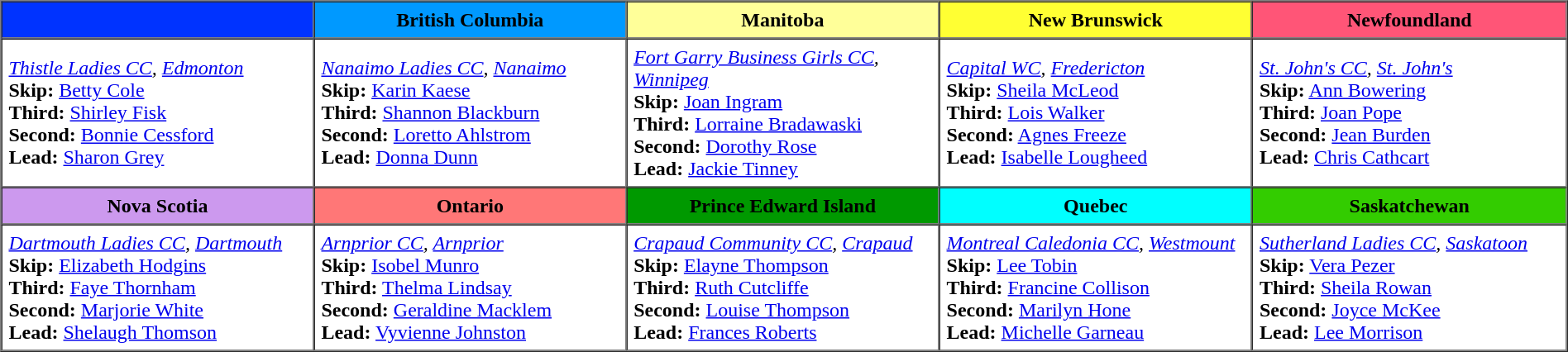<table border=1 cellpadding=5 cellspacing=0>
<tr>
<th bgcolor="#0033ff" width="250"></th>
<th bgcolor="#0099ff" width="250">British Columbia</th>
<th bgcolor="#ffff99" width="250">Manitoba</th>
<th bgcolor="#ffff33" width="250">New Brunswick</th>
<th bgcolor="#ff5577" width="250">Newfoundland</th>
</tr>
<tr align=center>
<td align=left><em><a href='#'>Thistle Ladies CC</a>, <a href='#'>Edmonton</a></em><br><strong>Skip:</strong>  <a href='#'>Betty Cole</a><br>
<strong>Third:</strong>  <a href='#'>Shirley Fisk</a><br>
<strong>Second:</strong>  <a href='#'>Bonnie Cessford</a><br>
<strong>Lead:</strong> <a href='#'>Sharon Grey</a><br></td>
<td align=left><em><a href='#'>Nanaimo Ladies CC</a>, <a href='#'>Nanaimo</a></em><br><strong>Skip:</strong>  <a href='#'>Karin Kaese</a><br>
<strong>Third:</strong> <a href='#'>Shannon Blackburn</a><br>
<strong>Second:</strong> <a href='#'>Loretto Ahlstrom</a><br>
<strong>Lead:</strong> <a href='#'>Donna Dunn</a><br></td>
<td align=left><em><a href='#'>Fort Garry Business Girls CC</a>, <a href='#'>Winnipeg</a></em><br><strong>Skip:</strong> <a href='#'>Joan Ingram</a> <br>
<strong>Third:</strong> <a href='#'>Lorraine Bradawaski</a><br>
<strong>Second:</strong> <a href='#'>Dorothy Rose</a><br>
<strong>Lead:</strong> <a href='#'>Jackie Tinney</a><br></td>
<td align=left><em><a href='#'>Capital WC</a>, <a href='#'>Fredericton</a></em><br><strong>Skip:</strong>  <a href='#'>Sheila McLeod</a><br>
<strong>Third:</strong> <a href='#'>Lois Walker</a><br>
<strong>Second:</strong> <a href='#'>Agnes Freeze</a><br>
<strong>Lead:</strong> <a href='#'>Isabelle Lougheed</a><br></td>
<td align=left><em><a href='#'>St. John's CC</a>, <a href='#'>St. John's</a></em><br><strong>Skip:</strong>  <a href='#'>Ann Bowering</a> <br>
<strong>Third:</strong> <a href='#'>Joan Pope</a><br>
<strong>Second:</strong> <a href='#'>Jean Burden</a><br>
<strong>Lead:</strong> <a href='#'>Chris Cathcart</a><br></td>
</tr>
<tr border=1 cellpadding=5 cellspacing=0>
<th bgcolor="#cc99ee" width="250">Nova Scotia</th>
<th bgcolor="#ff7777" width="250">Ontario</th>
<th bgcolor="#009900" width="250">Prince Edward Island</th>
<th bgcolor="#00ffff" width="250">Quebec</th>
<th bgcolor="#33cc00" width="250">Saskatchewan</th>
</tr>
<tr align=center>
<td align=left><em><a href='#'>Dartmouth Ladies CC</a>, <a href='#'>Dartmouth</a></em><br><strong>Skip:</strong>  <a href='#'>Elizabeth Hodgins</a><br>
<strong>Third:</strong> <a href='#'>Faye Thornham</a><br>
<strong>Second:</strong> <a href='#'>Marjorie White</a> <br>
<strong>Lead:</strong> <a href='#'>Shelaugh Thomson</a><br></td>
<td align=left><em><a href='#'>Arnprior CC</a>, <a href='#'>Arnprior</a></em><br><strong>Skip:</strong>  <a href='#'>Isobel Munro</a><br>
<strong>Third:</strong> <a href='#'>Thelma Lindsay</a><br>
<strong>Second:</strong> <a href='#'>Geraldine Macklem</a><br>
<strong>Lead:</strong> <a href='#'>Vyvienne Johnston</a><br></td>
<td align=left><em><a href='#'>Crapaud Community CC</a>, <a href='#'>Crapaud</a></em><br><strong>Skip:</strong>  <a href='#'>Elayne Thompson</a><br>
<strong>Third:</strong> <a href='#'>Ruth Cutcliffe</a><br>
<strong>Second:</strong> <a href='#'>Louise Thompson</a><br>
<strong>Lead:</strong> <a href='#'>Frances Roberts</a><br></td>
<td align=left><em><a href='#'>Montreal Caledonia CC</a>, <a href='#'>Westmount</a></em><br><strong>Skip:</strong>  <a href='#'>Lee Tobin</a><br>
<strong>Third:</strong> <a href='#'>Francine Collison</a><br>
<strong>Second:</strong> <a href='#'>Marilyn Hone</a><br>
<strong>Lead:</strong> <a href='#'>Michelle Garneau</a><br></td>
<td align=left><em><a href='#'>Sutherland Ladies CC</a>, <a href='#'>Saskatoon</a></em><br><strong>Skip:</strong>  <a href='#'>Vera Pezer</a><br>
<strong>Third:</strong> <a href='#'>Sheila Rowan</a><br>
<strong>Second:</strong> <a href='#'>Joyce McKee</a><br>
<strong>Lead:</strong> <a href='#'>Lee Morrison</a><br></td>
</tr>
</table>
